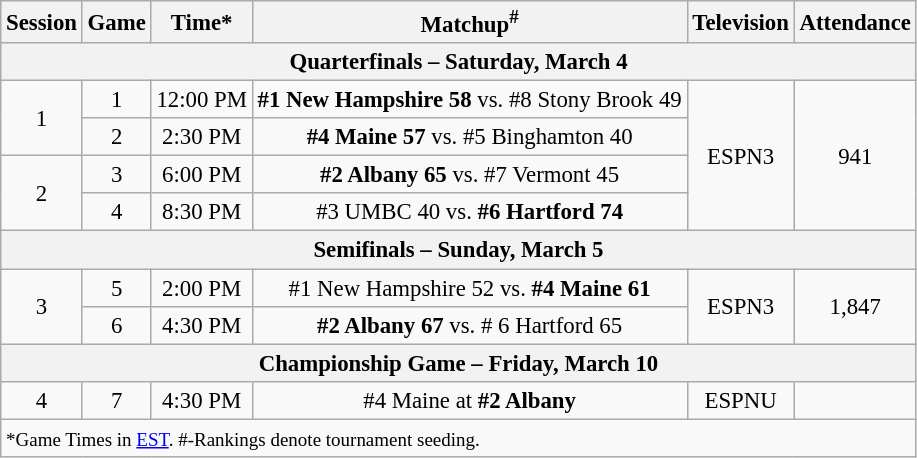<table class="wikitable" style="font-size: 95%; text-align:center;">
<tr>
<th>Session</th>
<th>Game</th>
<th>Time*</th>
<th>Matchup<sup>#</sup></th>
<th>Television</th>
<th>Attendance</th>
</tr>
<tr>
<th colspan=6>Quarterfinals – Saturday, March 4</th>
</tr>
<tr>
<td rowspan=2>1</td>
<td>1</td>
<td>12:00 PM</td>
<td><strong>#1 New Hampshire 58</strong> vs. #8 Stony Brook 49</td>
<td rowspan=4>ESPN3</td>
<td rowspan=4>941</td>
</tr>
<tr>
<td>2</td>
<td>2:30 PM</td>
<td><strong>#4 Maine 57</strong> vs. #5 Binghamton 40</td>
</tr>
<tr>
<td rowspan=2>2</td>
<td>3</td>
<td>6:00 PM</td>
<td><strong>#2 Albany 65</strong> vs. #7 Vermont 45</td>
</tr>
<tr>
<td>4</td>
<td>8:30 PM</td>
<td>#3 UMBC 40 vs. <strong>#6 Hartford 74</strong></td>
</tr>
<tr>
<th colspan=7>Semifinals – Sunday, March 5</th>
</tr>
<tr>
<td rowspan=2>3</td>
<td>5</td>
<td>2:00 PM</td>
<td>#1 New Hampshire 52 vs. <strong>#4 Maine 61</strong></td>
<td rowspan=2>ESPN3</td>
<td rowspan=2>1,847</td>
</tr>
<tr>
<td>6</td>
<td>4:30 PM</td>
<td><strong>#2 Albany 67</strong> vs. # 6 Hartford 65</td>
</tr>
<tr>
<th colspan=7>Championship Game – Friday, March 10</th>
</tr>
<tr>
<td>4</td>
<td>7</td>
<td>4:30 PM</td>
<td>#4 Maine at <strong>#2 Albany</strong></td>
<td>ESPNU</td>
<td></td>
</tr>
<tr>
<td colspan=6 style="text-align:left;"><small>*Game Times in <a href='#'>EST</a>. #-Rankings denote tournament seeding.</small></td>
</tr>
</table>
